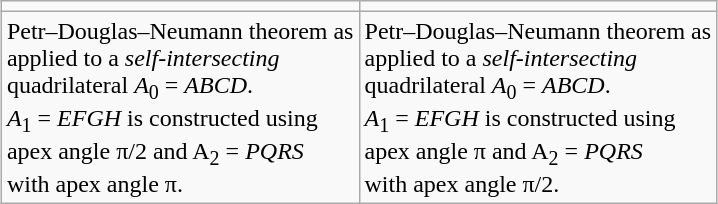<table class="wikitable" style="margin:1em auto;">
<tr>
<td></td>
<td></td>
</tr>
<tr>
<td>Petr–Douglas–Neumann theorem as <br> applied to a <em>self-intersecting</em><br> quadrilateral  <em>A</em><sub>0</sub>  = <em>ABCD</em>. <br> <em>A</em><sub>1</sub> = <em>EFGH</em> is constructed using <br> apex angle π/2 and  A<sub>2</sub> =  <em>PQRS</em> <br> with apex angle π.</td>
<td>Petr–Douglas–Neumann theorem as <br> applied to a <em>self-intersecting</em><br> quadrilateral  <em>A</em><sub>0</sub>  = <em>ABCD</em>. <br> <em>A</em><sub>1</sub> = <em>EFGH</em> is constructed using <br> apex angle π and  A<sub>2</sub> =  <em>PQRS</em> <br> with apex angle π/2.</td>
</tr>
</table>
